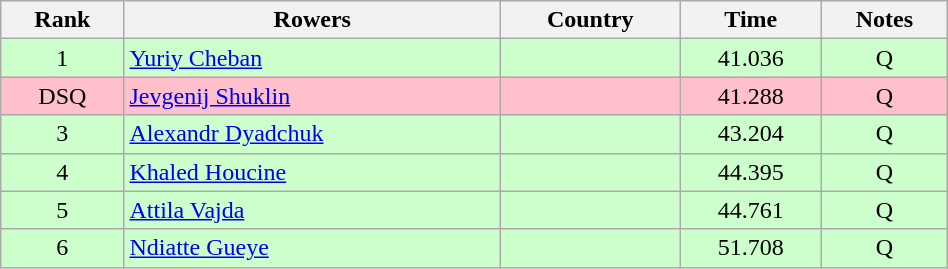<table class="wikitable" width=50% style="text-align:center;">
<tr>
<th>Rank</th>
<th>Rowers</th>
<th>Country</th>
<th>Time</th>
<th>Notes</th>
</tr>
<tr bgcolor=ccffcc>
<td>1</td>
<td align="left"><a href='#'>Yuriy Cheban</a></td>
<td align="left"></td>
<td>41.036</td>
<td>Q</td>
</tr>
<tr bgcolor=pink>
<td>DSQ</td>
<td align="left"><a href='#'>Jevgenij Shuklin</a></td>
<td align="left"></td>
<td>41.288</td>
<td>Q</td>
</tr>
<tr bgcolor=ccffcc>
<td>3</td>
<td align="left"><a href='#'>Alexandr Dyadchuk</a></td>
<td align="left"></td>
<td>43.204</td>
<td>Q</td>
</tr>
<tr bgcolor=ccffcc>
<td>4</td>
<td align="left"><a href='#'>Khaled Houcine</a></td>
<td align="left"></td>
<td>44.395</td>
<td>Q</td>
</tr>
<tr bgcolor=ccffcc>
<td>5</td>
<td align="left"><a href='#'>Attila Vajda</a></td>
<td align="left"></td>
<td>44.761</td>
<td>Q</td>
</tr>
<tr bgcolor=ccffcc>
<td>6</td>
<td align="left"><a href='#'>Ndiatte Gueye</a></td>
<td align="left"></td>
<td>51.708</td>
<td>Q</td>
</tr>
</table>
